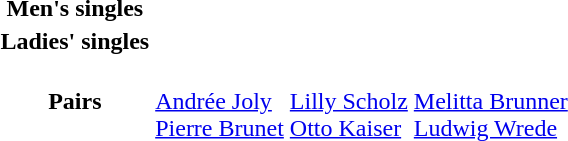<table>
<tr>
<th scope="row">Men's singles<br></th>
<td></td>
<td></td>
<td></td>
</tr>
<tr>
<th scope="row">Ladies' singles<br></th>
<td></td>
<td></td>
<td></td>
</tr>
<tr>
<th scope="row">Pairs<br></th>
<td><br><a href='#'>Andrée Joly</a><br><a href='#'>Pierre Brunet</a></td>
<td><br><a href='#'>Lilly Scholz</a><br><a href='#'>Otto Kaiser</a></td>
<td><br><a href='#'>Melitta Brunner</a><br><a href='#'>Ludwig Wrede</a></td>
</tr>
</table>
